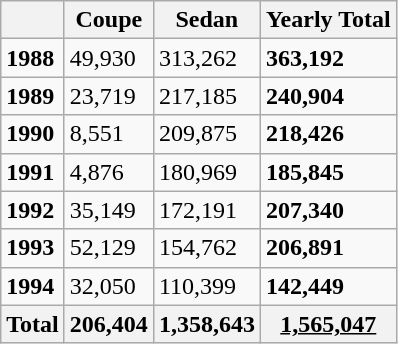<table class="wikitable defaultcenter col1left">
<tr>
<th></th>
<th>Coupe</th>
<th>Sedan</th>
<th>Yearly Total</th>
</tr>
<tr>
<td><strong>1988</strong></td>
<td>49,930</td>
<td>313,262</td>
<td><strong>363,192</strong></td>
</tr>
<tr>
<td><strong>1989</strong></td>
<td>23,719</td>
<td>217,185</td>
<td><strong>240,904</strong></td>
</tr>
<tr>
<td><strong>1990</strong></td>
<td>8,551</td>
<td>209,875</td>
<td><strong>218,426</strong></td>
</tr>
<tr>
<td><strong>1991</strong></td>
<td>4,876</td>
<td>180,969</td>
<td><strong>185,845</strong></td>
</tr>
<tr>
<td><strong>1992</strong></td>
<td>35,149</td>
<td>172,191</td>
<td><strong>207,340</strong></td>
</tr>
<tr>
<td><strong>1993</strong></td>
<td>52,129</td>
<td>154,762</td>
<td><strong>206,891</strong></td>
</tr>
<tr>
<td><strong>1994</strong></td>
<td>32,050</td>
<td>110,399</td>
<td><strong>142,449</strong></td>
</tr>
<tr>
<th>Total</th>
<th>206,404</th>
<th>1,358,643</th>
<th><u>1,565,047</u></th>
</tr>
</table>
